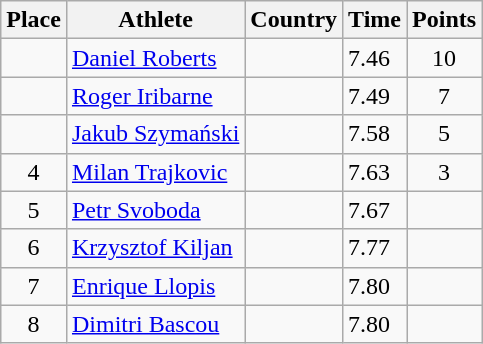<table class="wikitable">
<tr>
<th>Place</th>
<th>Athlete</th>
<th>Country</th>
<th>Time</th>
<th>Points</th>
</tr>
<tr>
<td align=center></td>
<td><a href='#'>Daniel Roberts</a></td>
<td></td>
<td>7.46</td>
<td align=center>10</td>
</tr>
<tr>
<td align=center></td>
<td><a href='#'>Roger Iribarne</a></td>
<td></td>
<td>7.49</td>
<td align=center>7</td>
</tr>
<tr>
<td align=center></td>
<td><a href='#'>Jakub Szymański</a></td>
<td></td>
<td>7.58</td>
<td align=center>5</td>
</tr>
<tr>
<td align=center>4</td>
<td><a href='#'>Milan Trajkovic</a></td>
<td></td>
<td>7.63</td>
<td align=center>3</td>
</tr>
<tr>
<td align=center>5</td>
<td><a href='#'>Petr Svoboda</a></td>
<td></td>
<td>7.67</td>
<td align=center></td>
</tr>
<tr>
<td align=center>6</td>
<td><a href='#'>Krzysztof Kiljan</a></td>
<td></td>
<td>7.77</td>
<td align=center></td>
</tr>
<tr>
<td align=center>7</td>
<td><a href='#'>Enrique Llopis</a></td>
<td></td>
<td>7.80</td>
<td align=center></td>
</tr>
<tr>
<td align=center>8</td>
<td><a href='#'>Dimitri Bascou</a></td>
<td></td>
<td>7.80</td>
<td align=center></td>
</tr>
</table>
